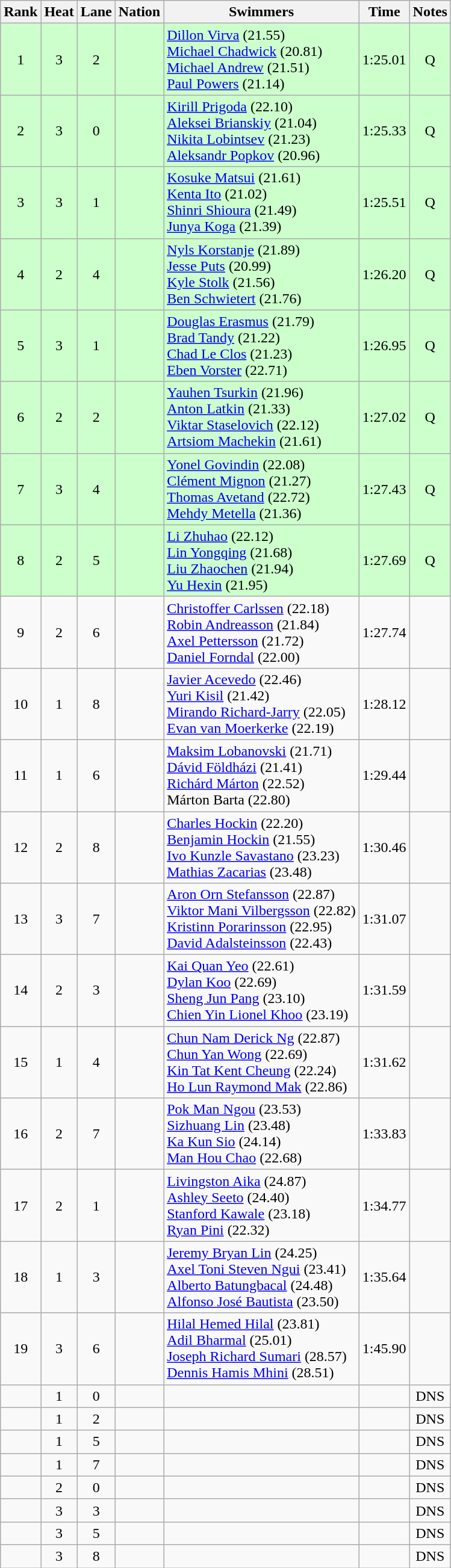<table class="wikitable sortable" style="text-align:center">
<tr>
<th>Rank</th>
<th>Heat</th>
<th>Lane</th>
<th>Nation</th>
<th>Swimmers</th>
<th>Time</th>
<th>Notes</th>
</tr>
<tr bgcolor=ccffcc>
<td>1</td>
<td>3</td>
<td>2</td>
<td align=left></td>
<td align=left><a href='#'>Dillon Virva</a> (21.55)<br><a href='#'>Michael Chadwick</a> (20.81)<br><a href='#'>Michael Andrew</a> (21.51)<br><a href='#'>Paul Powers</a> (21.14)</td>
<td>1:25.01</td>
<td>Q</td>
</tr>
<tr bgcolor=ccffcc>
<td>2</td>
<td>3</td>
<td>0</td>
<td align=left></td>
<td align=left><a href='#'>Kirill Prigoda</a> (22.10)<br><a href='#'>Aleksei Brianskiy</a> (21.04)<br><a href='#'>Nikita Lobintsev</a> (21.23)<br><a href='#'>Aleksandr Popkov</a> (20.96)</td>
<td>1:25.33</td>
<td>Q</td>
</tr>
<tr bgcolor=ccffcc>
<td>3</td>
<td>3</td>
<td>1</td>
<td align=left></td>
<td align=left><a href='#'>Kosuke Matsui</a> (21.61)<br><a href='#'>Kenta Ito</a> (21.02)<br><a href='#'>Shinri Shioura</a> (21.49)<br><a href='#'>Junya Koga</a> (21.39)</td>
<td>1:25.51</td>
<td>Q</td>
</tr>
<tr bgcolor=ccffcc>
<td>4</td>
<td>2</td>
<td>4</td>
<td align=left></td>
<td align=left><a href='#'>Nyls Korstanje</a> (21.89)<br><a href='#'>Jesse Puts</a> (20.99)<br><a href='#'>Kyle Stolk</a> (21.56)<br><a href='#'>Ben Schwietert</a> (21.76)</td>
<td>1:26.20</td>
<td>Q</td>
</tr>
<tr bgcolor=ccffcc>
<td>5</td>
<td>3</td>
<td>1</td>
<td align=left></td>
<td align=left><a href='#'>Douglas Erasmus</a> (21.79)<br><a href='#'>Brad Tandy</a> (21.22)<br><a href='#'>Chad Le Clos</a> (21.23)<br><a href='#'>Eben Vorster</a> (22.71)</td>
<td>1:26.95</td>
<td>Q</td>
</tr>
<tr bgcolor=ccffcc>
<td>6</td>
<td>2</td>
<td>2</td>
<td align=left></td>
<td align=left><a href='#'>Yauhen Tsurkin</a> (21.96)<br><a href='#'>Anton Latkin</a> (21.33)<br><a href='#'>Viktar Staselovich</a> (22.12)<br><a href='#'>Artsiom Machekin</a> (21.61)</td>
<td>1:27.02</td>
<td>Q</td>
</tr>
<tr bgcolor=ccffcc>
<td>7</td>
<td>3</td>
<td>4</td>
<td align=left></td>
<td align=left><a href='#'>Yonel Govindin</a> (22.08)<br><a href='#'>Clément Mignon</a> (21.27)<br><a href='#'>Thomas Avetand</a> (22.72)<br><a href='#'>Mehdy Metella</a> (21.36)</td>
<td>1:27.43</td>
<td>Q</td>
</tr>
<tr bgcolor=ccffcc>
<td>8</td>
<td>2</td>
<td>5</td>
<td align=left></td>
<td align=left><a href='#'>Li Zhuhao</a> (22.12)<br><a href='#'>Lin Yongqing</a> (21.68)<br><a href='#'>Liu Zhaochen</a> (21.94)<br><a href='#'>Yu Hexin</a> (21.95)</td>
<td>1:27.69</td>
<td>Q</td>
</tr>
<tr>
<td>9</td>
<td>2</td>
<td>6</td>
<td align=left></td>
<td align=left><a href='#'>Christoffer Carlssen</a> (22.18)<br><a href='#'>Robin Andreasson</a> (21.84)<br><a href='#'>Axel Pettersson</a> (21.72)<br><a href='#'>Daniel Forndal</a> (22.00)</td>
<td>1:27.74</td>
<td></td>
</tr>
<tr>
<td>10</td>
<td>1</td>
<td>8</td>
<td align=left></td>
<td align=left><a href='#'>Javier Acevedo</a> (22.46)<br><a href='#'>Yuri Kisil</a> (21.42)<br><a href='#'>Mirando Richard-Jarry</a> (22.05)<br><a href='#'>Evan van Moerkerke</a> (22.19)</td>
<td>1:28.12</td>
<td></td>
</tr>
<tr>
<td>11</td>
<td>1</td>
<td>6</td>
<td align=left></td>
<td align=left><a href='#'>Maksim Lobanovski</a> (21.71)<br><a href='#'>Dávid Földházi</a> (21.41)<br><a href='#'>Richárd Márton</a> (22.52)<br>Márton Barta (22.80)</td>
<td>1:29.44</td>
<td></td>
</tr>
<tr>
<td>12</td>
<td>2</td>
<td>8</td>
<td align=left></td>
<td align=left><a href='#'>Charles Hockin</a> (22.20)<br><a href='#'>Benjamin Hockin</a> (21.55)<br><a href='#'>Ivo Kunzle Savastano</a> (23.23)<br><a href='#'>Mathias Zacarias</a> (23.48)</td>
<td>1:30.46</td>
<td></td>
</tr>
<tr>
<td>13</td>
<td>3</td>
<td>7</td>
<td align=left></td>
<td align=left><a href='#'>Aron Orn Stefansson</a> (22.87)<br><a href='#'>Viktor Mani Vilbergsson</a> (22.82)<br><a href='#'>Kristinn Porarinsson</a> (22.95)<br><a href='#'>David Adalsteinsson</a> (22.43)</td>
<td>1:31.07</td>
<td></td>
</tr>
<tr>
<td>14</td>
<td>2</td>
<td>3</td>
<td align=left></td>
<td align=left><a href='#'>Kai Quan Yeo</a> (22.61)<br><a href='#'>Dylan Koo</a> (22.69)<br><a href='#'>Sheng Jun Pang</a> (23.10)<br><a href='#'>Chien Yin Lionel Khoo</a> (23.19)</td>
<td>1:31.59</td>
<td></td>
</tr>
<tr>
<td>15</td>
<td>1</td>
<td>4</td>
<td align=left></td>
<td align=left><a href='#'>Chun Nam Derick Ng</a> (22.87)<br><a href='#'>Chun Yan Wong</a> (22.69)<br><a href='#'>Kin Tat Kent Cheung</a> (22.24)<br><a href='#'>Ho Lun Raymond Mak</a> (22.86)</td>
<td>1:31.62</td>
<td></td>
</tr>
<tr>
<td>16</td>
<td>2</td>
<td>7</td>
<td align=left></td>
<td align=left><a href='#'>Pok Man Ngou</a> (23.53)<br><a href='#'>Sizhuang Lin</a> (23.48)<br><a href='#'>Ka Kun Sio</a> (24.14)<br><a href='#'>Man Hou Chao</a> (22.68)</td>
<td>1:33.83</td>
<td></td>
</tr>
<tr>
<td>17</td>
<td>2</td>
<td>1</td>
<td align=left></td>
<td align=left><a href='#'>Livingston Aika</a> (24.87)<br><a href='#'>Ashley Seeto</a> (24.40)<br><a href='#'>Stanford Kawale</a> (23.18)<br><a href='#'>Ryan Pini</a> (22.32)</td>
<td>1:34.77</td>
<td></td>
</tr>
<tr>
<td>18</td>
<td>1</td>
<td>3</td>
<td align=left></td>
<td align=left><a href='#'>Jeremy Bryan Lin</a> (24.25)<br><a href='#'>Axel Toni Steven Ngui</a> (23.41)<br><a href='#'>Alberto Batungbacal</a> (24.48)<br><a href='#'>Alfonso José Bautista</a> (23.50)</td>
<td>1:35.64</td>
<td></td>
</tr>
<tr>
<td>19</td>
<td>3</td>
<td>6</td>
<td align=left></td>
<td align=left><a href='#'>Hilal Hemed Hilal</a> (23.81)<br><a href='#'>Adil Bharmal</a> (25.01)<br><a href='#'>Joseph Richard Sumari</a> (28.57)<br><a href='#'>Dennis Hamis Mhini</a> (28.51)</td>
<td>1:45.90</td>
<td></td>
</tr>
<tr>
<td></td>
<td>1</td>
<td>0</td>
<td align=left></td>
<td></td>
<td></td>
<td>DNS</td>
</tr>
<tr>
<td></td>
<td>1</td>
<td>2</td>
<td align=left></td>
<td></td>
<td></td>
<td>DNS</td>
</tr>
<tr>
<td></td>
<td>1</td>
<td>5</td>
<td align=left></td>
<td></td>
<td></td>
<td>DNS</td>
</tr>
<tr>
<td></td>
<td>1</td>
<td>7</td>
<td align=left></td>
<td></td>
<td></td>
<td>DNS</td>
</tr>
<tr>
<td></td>
<td>2</td>
<td>0</td>
<td align=left></td>
<td></td>
<td></td>
<td>DNS</td>
</tr>
<tr>
<td></td>
<td>3</td>
<td>3</td>
<td align=left></td>
<td></td>
<td></td>
<td>DNS</td>
</tr>
<tr>
<td></td>
<td>3</td>
<td>5</td>
<td align=left></td>
<td></td>
<td></td>
<td>DNS</td>
</tr>
<tr>
<td></td>
<td>3</td>
<td>8</td>
<td align=left></td>
<td></td>
<td></td>
<td>DNS</td>
</tr>
</table>
